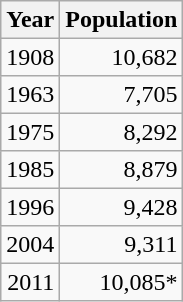<table class="wikitable" style="line-height:1.1em;">
<tr>
<th>Year</th>
<th>Population</th>
</tr>
<tr align="right">
<td>1908</td>
<td>10,682</td>
</tr>
<tr align="right">
<td>1963</td>
<td>7,705</td>
</tr>
<tr align="right">
<td>1975</td>
<td>8,292</td>
</tr>
<tr align="right">
<td>1985</td>
<td>8,879</td>
</tr>
<tr align="right">
<td>1996</td>
<td>9,428</td>
</tr>
<tr align="right">
<td>2004</td>
<td>9,311</td>
</tr>
<tr align="right">
<td>2011</td>
<td>10,085*</td>
</tr>
</table>
